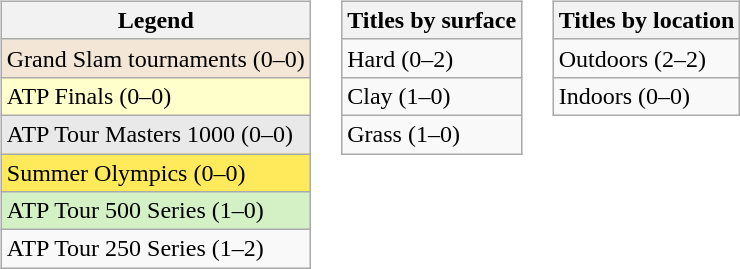<table>
<tr valign=top>
<td><br><table class=wikitable>
<tr>
<th>Legend</th>
</tr>
<tr style="background:#f3e6d7;">
<td>Grand Slam tournaments (0–0)</td>
</tr>
<tr style="background:#ffc;">
<td>ATP Finals (0–0)</td>
</tr>
<tr style="background:#e9e9e9;">
<td>ATP Tour Masters 1000 (0–0)</td>
</tr>
<tr bgcolor=ffea5c>
<td>Summer Olympics (0–0)</td>
</tr>
<tr style="background:#d4f1c5;">
<td>ATP Tour 500 Series (1–0)</td>
</tr>
<tr>
<td>ATP Tour 250 Series (1–2)</td>
</tr>
</table>
</td>
<td><br><table class=wikitable>
<tr>
<th>Titles by surface</th>
</tr>
<tr>
<td>Hard (0–2)</td>
</tr>
<tr>
<td>Clay (1–0)</td>
</tr>
<tr>
<td>Grass (1–0)</td>
</tr>
</table>
</td>
<td><br><table class=wikitable>
<tr>
<th>Titles by location</th>
</tr>
<tr>
<td>Outdoors (2–2)</td>
</tr>
<tr>
<td>Indoors (0–0)</td>
</tr>
</table>
</td>
</tr>
</table>
